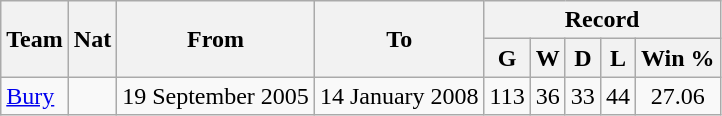<table class="wikitable" style="text-align: center">
<tr>
<th rowspan="2">Team</th>
<th rowspan="2">Nat</th>
<th rowspan="2">From</th>
<th rowspan="2">To</th>
<th colspan="5">Record</th>
</tr>
<tr>
<th>G</th>
<th>W</th>
<th>D</th>
<th>L</th>
<th>Win %</th>
</tr>
<tr>
<td align=left><a href='#'>Bury</a></td>
<td></td>
<td align=left>19 September 2005</td>
<td align=left>14 January 2008</td>
<td>113</td>
<td>36</td>
<td>33</td>
<td>44</td>
<td>27.06</td>
</tr>
</table>
